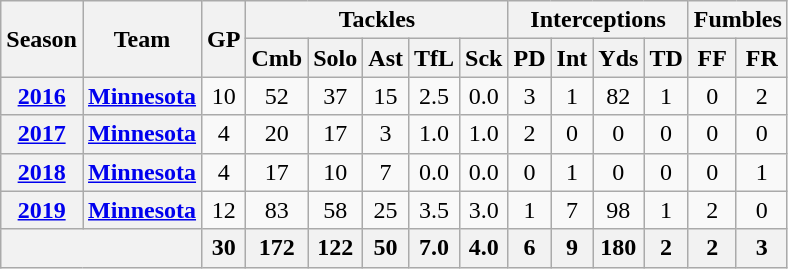<table class="wikitable" style="text-align:center;">
<tr>
<th rowspan="2">Season</th>
<th rowspan="2">Team</th>
<th rowspan="2">GP</th>
<th colspan="5">Tackles</th>
<th colspan="4">Interceptions</th>
<th colspan="2">Fumbles</th>
</tr>
<tr>
<th>Cmb</th>
<th>Solo</th>
<th>Ast</th>
<th>TfL</th>
<th>Sck</th>
<th>PD</th>
<th>Int</th>
<th>Yds</th>
<th>TD</th>
<th>FF</th>
<th>FR</th>
</tr>
<tr>
<th><a href='#'>2016</a></th>
<th><a href='#'>Minnesota</a></th>
<td>10</td>
<td>52</td>
<td>37</td>
<td>15</td>
<td>2.5</td>
<td>0.0</td>
<td>3</td>
<td>1</td>
<td>82</td>
<td>1</td>
<td>0</td>
<td>2</td>
</tr>
<tr>
<th><a href='#'>2017</a></th>
<th><a href='#'>Minnesota</a></th>
<td>4</td>
<td>20</td>
<td>17</td>
<td>3</td>
<td>1.0</td>
<td>1.0</td>
<td>2</td>
<td>0</td>
<td>0</td>
<td>0</td>
<td>0</td>
<td>0</td>
</tr>
<tr>
<th><a href='#'>2018</a></th>
<th><a href='#'>Minnesota</a></th>
<td>4</td>
<td>17</td>
<td>10</td>
<td>7</td>
<td>0.0</td>
<td>0.0</td>
<td>0</td>
<td>1</td>
<td>0</td>
<td>0</td>
<td>0</td>
<td>1</td>
</tr>
<tr>
<th><a href='#'>2019</a></th>
<th><a href='#'>Minnesota</a></th>
<td>12</td>
<td>83</td>
<td>58</td>
<td>25</td>
<td>3.5</td>
<td>3.0</td>
<td>1</td>
<td>7</td>
<td>98</td>
<td>1</td>
<td>2</td>
<td>0</td>
</tr>
<tr>
<th colspan="2"></th>
<th>30</th>
<th>172</th>
<th>122</th>
<th>50</th>
<th>7.0</th>
<th>4.0</th>
<th>6</th>
<th>9</th>
<th>180</th>
<th>2</th>
<th>2</th>
<th>3</th>
</tr>
</table>
